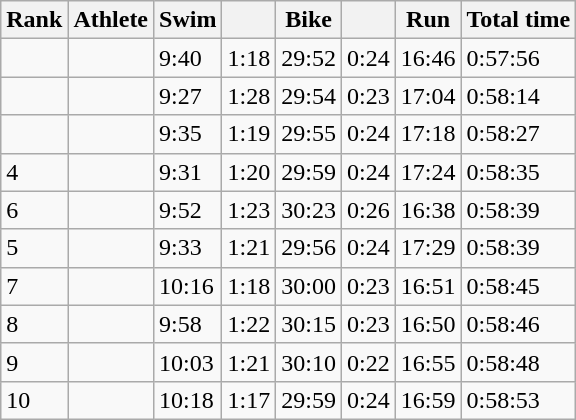<table class="wikitable sortable">
<tr>
<th>Rank</th>
<th>Athlete</th>
<th>Swim</th>
<th></th>
<th>Bike</th>
<th></th>
<th>Run</th>
<th>Total time</th>
</tr>
<tr>
<td></td>
<td></td>
<td>9:40</td>
<td>1:18</td>
<td>29:52</td>
<td>0:24</td>
<td>16:46</td>
<td>0:57:56</td>
</tr>
<tr>
<td></td>
<td></td>
<td>9:27</td>
<td>1:28</td>
<td>29:54</td>
<td>0:23</td>
<td>17:04</td>
<td>0:58:14</td>
</tr>
<tr>
<td></td>
<td></td>
<td>9:35</td>
<td>1:19</td>
<td>29:55</td>
<td>0:24</td>
<td>17:18</td>
<td>0:58:27</td>
</tr>
<tr>
<td>4</td>
<td></td>
<td>9:31</td>
<td>1:20</td>
<td>29:59</td>
<td>0:24</td>
<td>17:24</td>
<td>0:58:35</td>
</tr>
<tr>
<td>6</td>
<td></td>
<td>9:52</td>
<td>1:23</td>
<td>30:23</td>
<td>0:26</td>
<td>16:38</td>
<td>0:58:39</td>
</tr>
<tr>
<td>5</td>
<td></td>
<td>9:33</td>
<td>1:21</td>
<td>29:56</td>
<td>0:24</td>
<td>17:29</td>
<td>0:58:39</td>
</tr>
<tr>
<td>7</td>
<td></td>
<td>10:16</td>
<td>1:18</td>
<td>30:00</td>
<td>0:23</td>
<td>16:51</td>
<td>0:58:45</td>
</tr>
<tr>
<td>8</td>
<td></td>
<td>9:58</td>
<td>1:22</td>
<td>30:15</td>
<td>0:23</td>
<td>16:50</td>
<td>0:58:46</td>
</tr>
<tr>
<td>9</td>
<td></td>
<td>10:03</td>
<td>1:21</td>
<td>30:10</td>
<td>0:22</td>
<td>16:55</td>
<td>0:58:48</td>
</tr>
<tr>
<td>10</td>
<td></td>
<td>10:18</td>
<td>1:17</td>
<td>29:59</td>
<td>0:24</td>
<td>16:59</td>
<td>0:58:53</td>
</tr>
</table>
